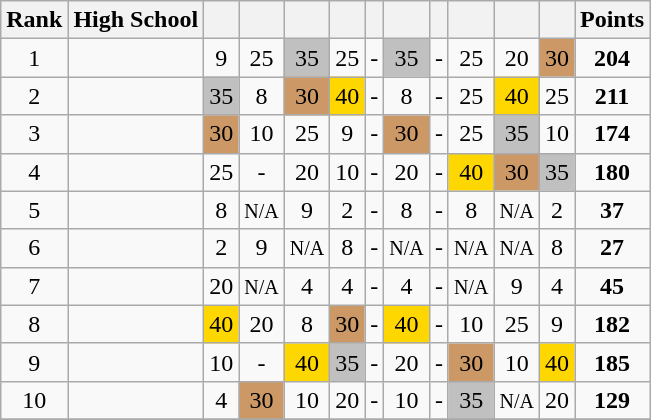<table class=wikitable style="text-align:center;">
<tr>
<th>Rank</th>
<th>High School</th>
<th></th>
<th></th>
<th></th>
<th></th>
<th></th>
<th></th>
<th></th>
<th></th>
<th></th>
<th></th>
<th>Points</th>
</tr>
<tr>
<td>1</td>
<td align=left></td>
<td>9</td>
<td>25</td>
<td bgcolor=silver>35</td>
<td>25</td>
<td>-</td>
<td bgcolor=silver>35</td>
<td>-</td>
<td>25</td>
<td>20</td>
<td bgcolor=CC9966>30</td>
<td><strong>204</strong></td>
</tr>
<tr>
<td>2</td>
<td align=left></td>
<td bgcolor=silver>35</td>
<td>8</td>
<td bgcolor=CC9966>30</td>
<td bgcolor=gold>40</td>
<td>-</td>
<td>8</td>
<td>-</td>
<td>25</td>
<td bgcolor=gold>40</td>
<td>25</td>
<td><strong>211</strong></td>
</tr>
<tr>
<td>3</td>
<td align=left></td>
<td bgcolor=CC9966>30</td>
<td>10</td>
<td>25</td>
<td>9</td>
<td>-</td>
<td bgcolor=CC9966>30</td>
<td>-</td>
<td>25</td>
<td bgcolor=silver>35</td>
<td>10</td>
<td><strong>174</strong></td>
</tr>
<tr>
<td>4</td>
<td align=left></td>
<td>25</td>
<td>-</td>
<td>20</td>
<td>10</td>
<td>-</td>
<td>20</td>
<td>-</td>
<td bgcolor=gold>40</td>
<td bgcolor=CC9966>30</td>
<td bgcolor=silver>35</td>
<td><strong>180</strong></td>
</tr>
<tr>
<td>5</td>
<td align=left></td>
<td>8</td>
<td><small>N/A</small></td>
<td>9</td>
<td>2</td>
<td>-</td>
<td>8</td>
<td>-</td>
<td>8</td>
<td><small>N/A</small></td>
<td>2</td>
<td><strong>37</strong></td>
</tr>
<tr>
<td>6</td>
<td align=left></td>
<td>2</td>
<td>9</td>
<td><small>N/A</small></td>
<td>8</td>
<td>-</td>
<td><small>N/A</small></td>
<td>-</td>
<td><small>N/A</small></td>
<td><small>N/A</small></td>
<td>8</td>
<td><strong>27</strong></td>
</tr>
<tr>
<td>7</td>
<td align=left></td>
<td>20</td>
<td><small>N/A</small></td>
<td>4</td>
<td>4</td>
<td>-</td>
<td>4</td>
<td>-</td>
<td><small>N/A</small></td>
<td>9</td>
<td>4</td>
<td><strong>45</strong></td>
</tr>
<tr>
<td>8</td>
<td align=left></td>
<td bgcolor=gold>40</td>
<td>20</td>
<td>8</td>
<td bgcolor=CC9966>30</td>
<td>-</td>
<td bgcolor=gold>40</td>
<td>-</td>
<td>10</td>
<td>25</td>
<td>9</td>
<td><strong>182</strong></td>
</tr>
<tr>
<td>9</td>
<td align=left></td>
<td>10</td>
<td>-</td>
<td bgcolor=gold>40</td>
<td bgcolor=silver>35</td>
<td>-</td>
<td>20</td>
<td>-</td>
<td bgcolor=CC9966>30</td>
<td>10</td>
<td bgcolor=gold>40</td>
<td><strong>185</strong></td>
</tr>
<tr>
<td>10</td>
<td align=left><strong></strong></td>
<td>4</td>
<td bgcolor=CC9966>30</td>
<td>10</td>
<td>20</td>
<td>-</td>
<td>10</td>
<td>-</td>
<td bgcolor=silver>35</td>
<td><small>N/A</small></td>
<td>20</td>
<td><strong>129</strong></td>
</tr>
<tr>
</tr>
</table>
